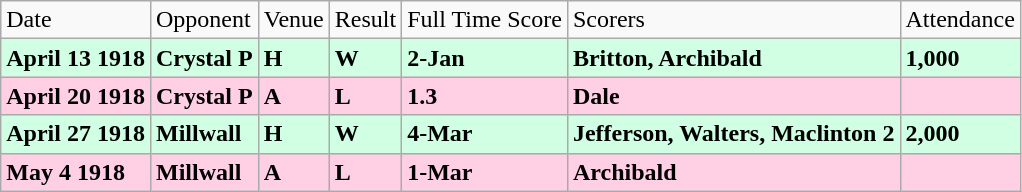<table class="wikitable">
<tr>
<td>Date</td>
<td>Opponent</td>
<td>Venue</td>
<td>Result</td>
<td>Full Time Score</td>
<td>Scorers</td>
<td>Attendance</td>
</tr>
<tr style="background-color: #d0ffe3;">
<td><strong>April 13 1918</strong></td>
<td><strong>Crystal P</strong></td>
<td><strong>H</strong></td>
<td><strong>W</strong></td>
<td><strong>2-Jan</strong></td>
<td><strong>Britton, Archibald</strong></td>
<td><strong>1,000</strong></td>
</tr>
<tr style="background-color: #ffd0e3;">
<td><strong>April 20 1918</strong></td>
<td><strong>Crystal P</strong></td>
<td><strong>A</strong></td>
<td><strong>L</strong></td>
<td><strong>1.3</strong></td>
<td><strong>Dale</strong></td>
<td></td>
</tr>
<tr style="background-color: #d0ffe3;">
<td><strong>April 27 1918</strong></td>
<td><strong>Millwall</strong></td>
<td><strong>H</strong></td>
<td><strong>W</strong></td>
<td><strong>4-Mar</strong></td>
<td><strong>Jefferson, Walters, Maclinton 2</strong></td>
<td><strong>2,000</strong></td>
</tr>
<tr style="background-color: #ffd0e3;">
<td><strong>May 4 1918</strong></td>
<td><strong>Millwall</strong></td>
<td><strong>A</strong></td>
<td><strong>L</strong></td>
<td><strong>1-Mar</strong></td>
<td><strong>Archibald</strong></td>
<td></td>
</tr>
</table>
